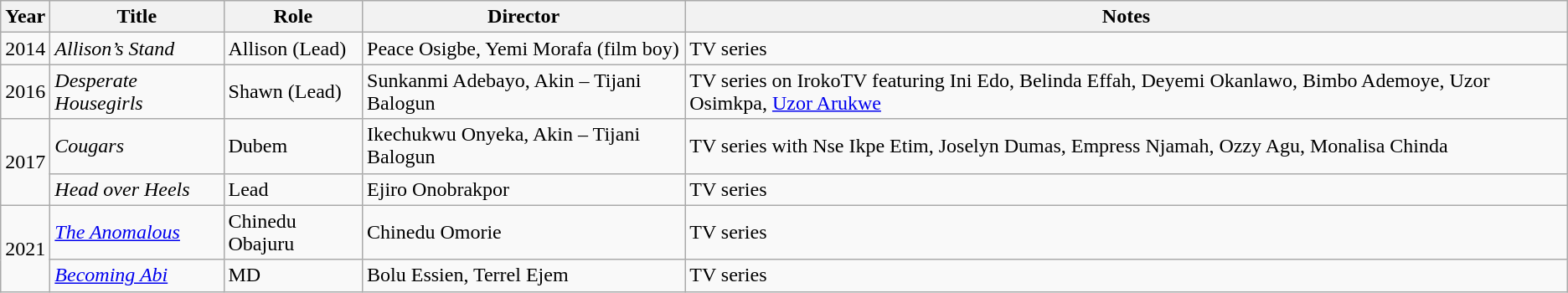<table class="wikitable">
<tr>
<th>Year</th>
<th>Title</th>
<th>Role</th>
<th>Director</th>
<th>Notes</th>
</tr>
<tr>
<td>2014</td>
<td><em>Allison’s Stand</em></td>
<td>Allison (Lead)</td>
<td>Peace Osigbe, Yemi Morafa (film boy)</td>
<td>TV series</td>
</tr>
<tr>
<td>2016</td>
<td><em>Desperate Housegirls</em></td>
<td>Shawn (Lead)</td>
<td>Sunkanmi Adebayo, Akin – Tijani Balogun</td>
<td>TV series on IrokoTV featuring Ini Edo, Belinda Effah, Deyemi Okanlawo, Bimbo Ademoye, Uzor Osimkpa, <a href='#'>Uzor Arukwe</a></td>
</tr>
<tr>
<td rowspan="2">2017</td>
<td><em>Cougars</em></td>
<td>Dubem</td>
<td>Ikechukwu Onyeka, Akin – Tijani Balogun</td>
<td>TV series with Nse Ikpe Etim, Joselyn Dumas, Empress Njamah, Ozzy Agu, Monalisa Chinda</td>
</tr>
<tr>
<td><em>Head over Heels</em></td>
<td>Lead</td>
<td>Ejiro Onobrakpor</td>
<td>TV series</td>
</tr>
<tr>
<td rowspan="2">2021</td>
<td><a href='#'><em>The Anomalous</em></a></td>
<td>Chinedu Obajuru</td>
<td>Chinedu Omorie</td>
<td>TV series</td>
</tr>
<tr>
<td><a href='#'><em>Becoming Abi</em></a></td>
<td>MD</td>
<td>Bolu Essien, Terrel Ejem</td>
<td>TV series</td>
</tr>
</table>
